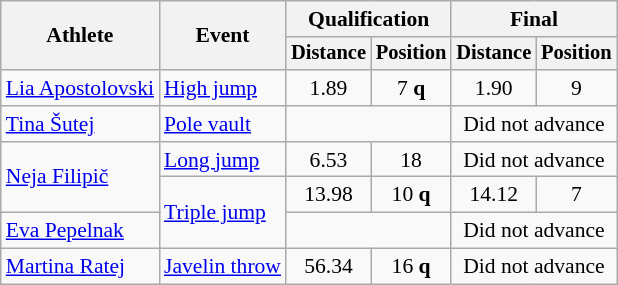<table class=wikitable style=font-size:90%>
<tr>
<th rowspan=2>Athlete</th>
<th rowspan=2>Event</th>
<th colspan=2>Qualification</th>
<th colspan=2>Final</th>
</tr>
<tr style=font-size:95%>
<th>Distance</th>
<th>Position</th>
<th>Distance</th>
<th>Position</th>
</tr>
<tr align=center>
<td align=left><a href='#'>Lia Apostolovski</a></td>
<td align=left><a href='#'>High jump</a></td>
<td>1.89</td>
<td>7 <strong>q</strong></td>
<td>1.90</td>
<td>9</td>
</tr>
<tr align=center>
<td align=left><a href='#'>Tina Šutej</a></td>
<td align=left><a href='#'>Pole vault</a></td>
<td colspan=2></td>
<td colspan=2>Did not advance</td>
</tr>
<tr align=center>
<td align=left rowspan=2><a href='#'>Neja Filipič</a></td>
<td align=left><a href='#'>Long jump</a></td>
<td>6.53 </td>
<td>18</td>
<td colspan=2>Did not advance</td>
</tr>
<tr align=center>
<td align=left rowspan=2><a href='#'>Triple jump</a></td>
<td>13.98</td>
<td>10 <strong>q</strong></td>
<td>14.12</td>
<td>7</td>
</tr>
<tr align=center>
<td align=left><a href='#'>Eva Pepelnak</a></td>
<td colspan=2></td>
<td colspan=2>Did not advance</td>
</tr>
<tr align=center>
<td align=left><a href='#'>Martina Ratej</a></td>
<td align=left><a href='#'>Javelin throw</a></td>
<td>56.34 </td>
<td>16 <strong>q</strong></td>
<td colspan=2>Did not advance</td>
</tr>
</table>
